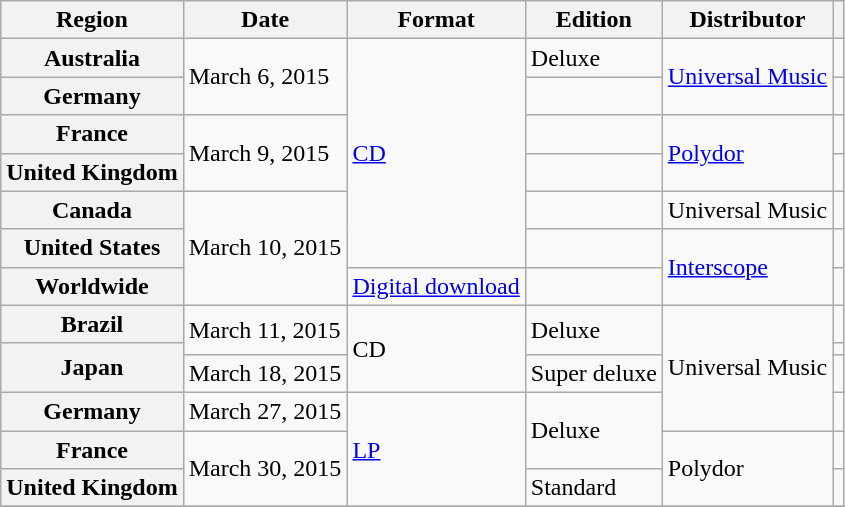<table class="wikitable plainrowheaders">
<tr>
<th scope="col">Region</th>
<th scope="col">Date</th>
<th scope="col">Format</th>
<th scope="col">Edition</th>
<th scope="col">Distributor</th>
<th scope="col"></th>
</tr>
<tr>
<th scope="row">Australia</th>
<td rowspan="2">March 6, 2015</td>
<td rowspan="6"><a href='#'>CD</a></td>
<td>Deluxe</td>
<td rowspan="2"><a href='#'>Universal Music</a></td>
<td></td>
</tr>
<tr>
<th scope="row">Germany</th>
<td></td>
<td></td>
</tr>
<tr>
<th scope="row">France</th>
<td rowspan="2">March 9, 2015</td>
<td></td>
<td rowspan="2"><a href='#'>Polydor</a></td>
<td></td>
</tr>
<tr>
<th scope="row">United Kingdom</th>
<td></td>
<td></td>
</tr>
<tr>
<th scope="row">Canada</th>
<td rowspan="3">March 10, 2015</td>
<td></td>
<td>Universal Music</td>
<td></td>
</tr>
<tr>
<th scope="row">United States</th>
<td></td>
<td rowspan="2"><a href='#'>Interscope</a></td>
<td></td>
</tr>
<tr>
<th scope="row">Worldwide</th>
<td><a href='#'>Digital download</a></td>
<td></td>
<td></td>
</tr>
<tr>
<th scope="row">Brazil</th>
<td rowspan="2">March 11, 2015</td>
<td rowspan="3">CD</td>
<td rowspan="2">Deluxe</td>
<td rowspan="4">Universal Music</td>
<td></td>
</tr>
<tr>
<th scope="row" rowspan="2">Japan</th>
<td></td>
</tr>
<tr>
<td>March 18, 2015</td>
<td>Super deluxe</td>
<td></td>
</tr>
<tr>
<th scope="row">Germany</th>
<td>March 27, 2015</td>
<td rowspan="3"><a href='#'>LP</a></td>
<td rowspan="2">Deluxe</td>
<td></td>
</tr>
<tr>
<th scope="row">France</th>
<td rowspan="2">March 30, 2015</td>
<td rowspan="2">Polydor</td>
<td></td>
</tr>
<tr>
<th scope="row">United Kingdom</th>
<td>Standard</td>
<td></td>
</tr>
<tr>
</tr>
</table>
